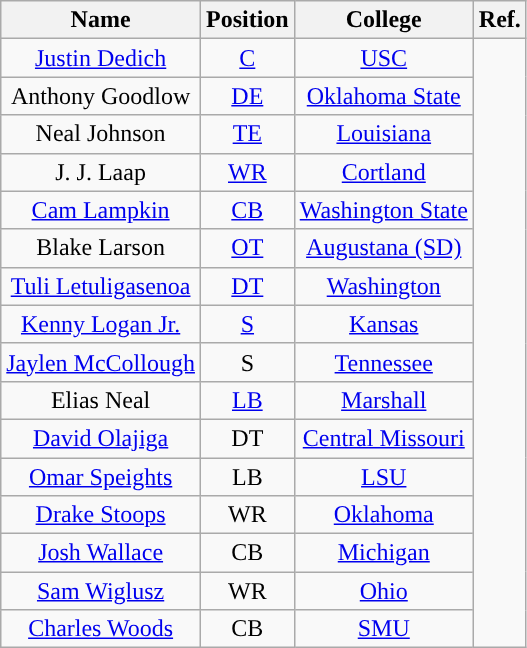<table class="wikitable" style="text-align:center">
<tr>
<th>Name</th>
<th>Position</th>
<th>College</th>
<th>Ref.</th>
</tr>
<tr>
<td><a href='#'>Justin Dedich</a></td>
<td><a href='#'>C</a></td>
<td><a href='#'>USC</a></td>
<td rowspan="16"></td>
</tr>
<tr>
<td>Anthony Goodlow</td>
<td><a href='#'>DE</a></td>
<td><a href='#'>Oklahoma State</a></td>
</tr>
<tr>
<td>Neal Johnson</td>
<td><a href='#'>TE</a></td>
<td><a href='#'>Louisiana</a></td>
</tr>
<tr>
<td>J. J. Laap</td>
<td><a href='#'>WR</a></td>
<td><a href='#'>Cortland</a></td>
</tr>
<tr>
<td><a href='#'>Cam Lampkin</a></td>
<td><a href='#'>CB</a></td>
<td><a href='#'>Washington State</a></td>
</tr>
<tr>
<td>Blake Larson</td>
<td><a href='#'>OT</a></td>
<td><a href='#'>Augustana (SD)</a></td>
</tr>
<tr>
<td><a href='#'>Tuli Letuligasenoa</a></td>
<td><a href='#'>DT</a></td>
<td><a href='#'>Washington</a></td>
</tr>
<tr>
<td><a href='#'>Kenny Logan Jr.</a></td>
<td><a href='#'>S</a></td>
<td><a href='#'>Kansas</a></td>
</tr>
<tr>
<td><a href='#'>Jaylen McCollough</a></td>
<td>S</td>
<td><a href='#'>Tennessee</a></td>
</tr>
<tr>
<td>Elias Neal</td>
<td><a href='#'>LB</a></td>
<td><a href='#'>Marshall</a></td>
</tr>
<tr>
<td><a href='#'>David Olajiga</a></td>
<td>DT</td>
<td><a href='#'>Central Missouri</a></td>
</tr>
<tr>
<td><a href='#'>Omar Speights</a></td>
<td>LB</td>
<td><a href='#'>LSU</a></td>
</tr>
<tr>
<td><a href='#'>Drake Stoops</a></td>
<td>WR</td>
<td><a href='#'>Oklahoma</a></td>
</tr>
<tr>
<td><a href='#'>Josh Wallace</a></td>
<td>CB</td>
<td><a href='#'>Michigan</a></td>
</tr>
<tr>
<td><a href='#'>Sam Wiglusz</a></td>
<td>WR</td>
<td><a href='#'>Ohio</a></td>
</tr>
<tr>
<td><a href='#'>Charles Woods</a></td>
<td>CB</td>
<td><a href='#'>SMU</a></td>
</tr>
</table>
